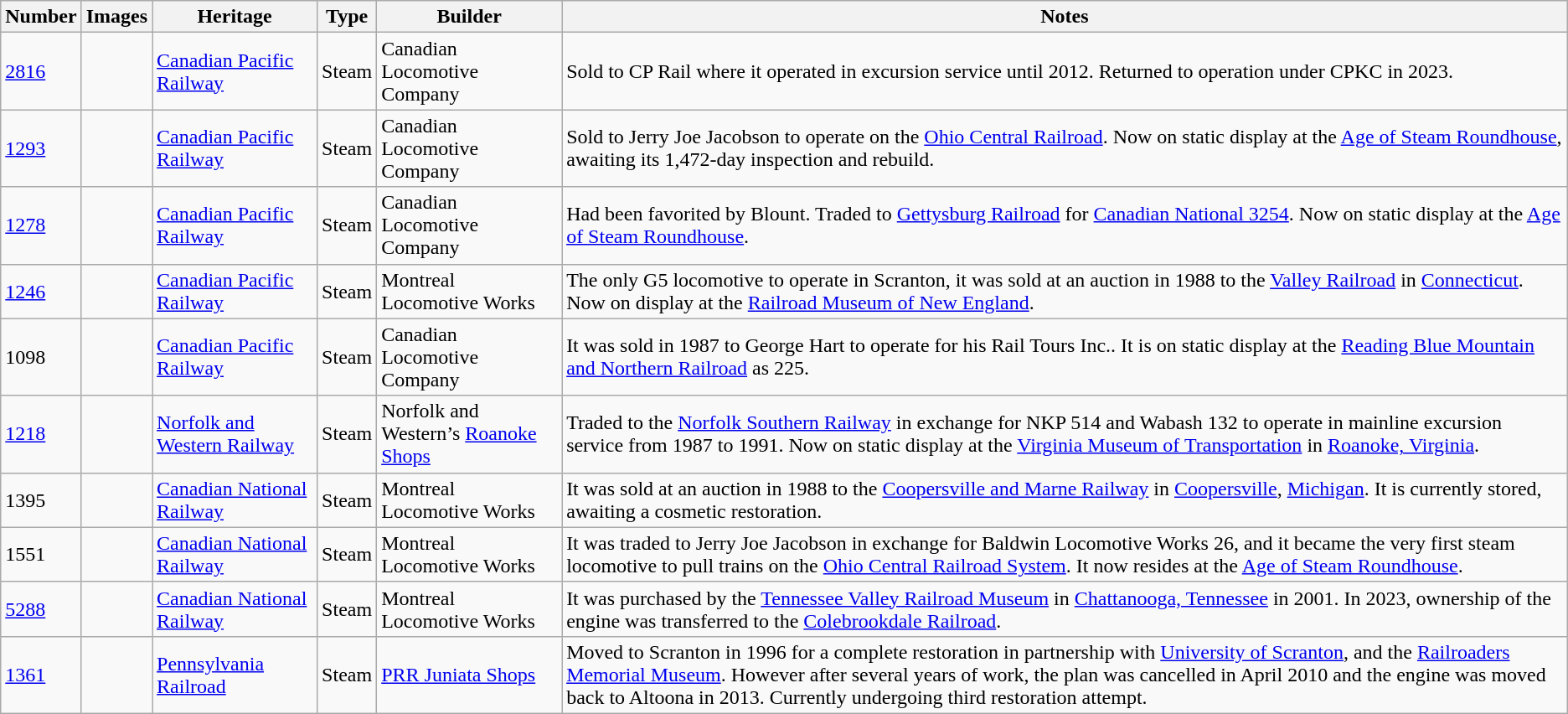<table class="wikitable sortable">
<tr>
<th>Number</th>
<th>Images</th>
<th>Heritage</th>
<th>Type</th>
<th>Builder</th>
<th>Notes</th>
</tr>
<tr>
<td><a href='#'>2816</a></td>
<td></td>
<td><a href='#'>Canadian Pacific Railway</a></td>
<td>Steam</td>
<td>Canadian Locomotive Company</td>
<td>Sold to CP Rail where it operated in excursion service until 2012. Returned to operation under CPKC in 2023.</td>
</tr>
<tr>
<td><a href='#'>1293</a></td>
<td></td>
<td><a href='#'>Canadian Pacific Railway</a></td>
<td>Steam</td>
<td>Canadian Locomotive Company</td>
<td>Sold to Jerry Joe Jacobson to operate on the <a href='#'>Ohio Central Railroad</a>. Now on static display at the <a href='#'>Age of Steam Roundhouse</a>, awaiting its 1,472-day inspection and rebuild.</td>
</tr>
<tr>
<td><a href='#'>1278</a></td>
<td></td>
<td><a href='#'>Canadian Pacific Railway</a></td>
<td>Steam</td>
<td>Canadian Locomotive Company</td>
<td>Had been favorited by Blount. Traded to <a href='#'>Gettysburg Railroad</a> for <a href='#'>Canadian National 3254</a>. Now on static display at the <a href='#'>Age of Steam Roundhouse</a>.</td>
</tr>
<tr>
<td><a href='#'>1246</a></td>
<td></td>
<td><a href='#'>Canadian Pacific Railway</a></td>
<td>Steam</td>
<td>Montreal Locomotive Works</td>
<td>The only G5 locomotive to operate in Scranton, it was sold at an auction in 1988 to the <a href='#'>Valley Railroad</a> in <a href='#'>Connecticut</a>. Now on display at the <a href='#'>Railroad Museum of New England</a>.</td>
</tr>
<tr>
<td>1098</td>
<td></td>
<td><a href='#'>Canadian Pacific Railway</a></td>
<td>Steam</td>
<td>Canadian Locomotive Company</td>
<td>It was sold in 1987 to George Hart to operate for his Rail Tours Inc.. It is on static display at the <a href='#'>Reading Blue Mountain and Northern Railroad</a> as 225.</td>
</tr>
<tr>
<td><a href='#'>1218</a></td>
<td></td>
<td><a href='#'>Norfolk and Western Railway</a></td>
<td>Steam</td>
<td>Norfolk and Western’s <a href='#'>Roanoke Shops</a></td>
<td>Traded to the <a href='#'>Norfolk Southern Railway</a> in exchange for NKP 514 and Wabash 132 to operate in mainline excursion service from 1987 to 1991. Now on static display at the <a href='#'>Virginia Museum of Transportation</a> in <a href='#'>Roanoke, Virginia</a>.</td>
</tr>
<tr>
<td>1395</td>
<td></td>
<td><a href='#'>Canadian National Railway</a></td>
<td>Steam</td>
<td>Montreal Locomotive Works</td>
<td>It was sold at an auction in 1988 to the <a href='#'>Coopersville and Marne Railway</a> in <a href='#'>Coopersville</a>, <a href='#'>Michigan</a>. It is currently stored, awaiting a cosmetic restoration.</td>
</tr>
<tr>
<td>1551</td>
<td></td>
<td><a href='#'>Canadian National Railway</a></td>
<td>Steam</td>
<td>Montreal Locomotive Works</td>
<td>It was traded to Jerry Joe Jacobson in exchange for Baldwin Locomotive Works 26, and it became the very first steam locomotive to pull trains on the <a href='#'>Ohio Central Railroad System</a>. It now resides at the <a href='#'>Age of Steam Roundhouse</a>.</td>
</tr>
<tr>
<td><a href='#'>5288</a></td>
<td></td>
<td><a href='#'>Canadian National Railway</a></td>
<td>Steam</td>
<td>Montreal Locomotive Works</td>
<td>It was purchased by the <a href='#'>Tennessee Valley Railroad Museum</a> in <a href='#'>Chattanooga, Tennessee</a> in 2001. In 2023, ownership of the engine was transferred to the <a href='#'>Colebrookdale Railroad</a>.</td>
</tr>
<tr>
<td><a href='#'>1361</a></td>
<td></td>
<td><a href='#'>Pennsylvania Railroad</a></td>
<td>Steam</td>
<td><a href='#'>PRR Juniata Shops</a></td>
<td>Moved to Scranton in 1996 for a complete restoration in partnership with <a href='#'>University of Scranton</a>, and the <a href='#'>Railroaders Memorial Museum</a>. However after several years of work, the plan was cancelled in April 2010 and the engine was moved back to Altoona in 2013. Currently undergoing third restoration attempt.</td>
</tr>
</table>
